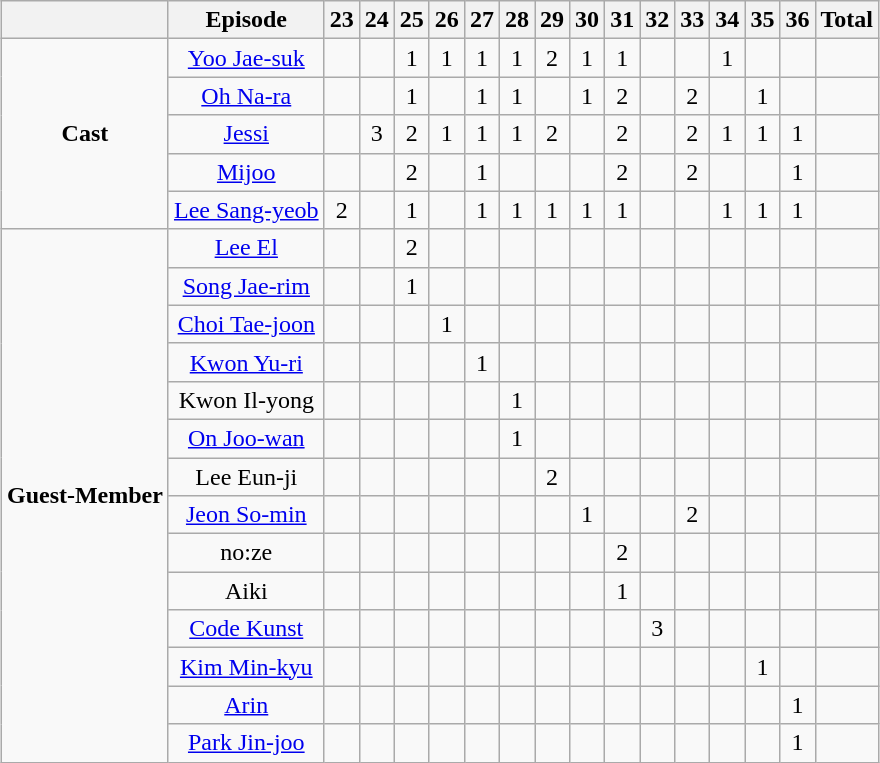<table class="wikitable plainrowheaders nowrap" style="margin:auto; text-align:center">
<tr>
<th></th>
<th>Episode</th>
<th>23</th>
<th>24</th>
<th>25</th>
<th>26</th>
<th>27</th>
<th>28</th>
<th>29</th>
<th>30</th>
<th>31</th>
<th>32</th>
<th>33</th>
<th>34</th>
<th>35</th>
<th>36</th>
<th>Total</th>
</tr>
<tr>
<td rowspan="5"><strong>Cast</strong></td>
<td><a href='#'>Yoo Jae-suk</a></td>
<td></td>
<td></td>
<td>1</td>
<td>1</td>
<td>1</td>
<td>1</td>
<td>2</td>
<td>1</td>
<td>1</td>
<td></td>
<td></td>
<td>1</td>
<td></td>
<td></td>
<td></td>
</tr>
<tr>
<td><a href='#'>Oh Na-ra</a></td>
<td></td>
<td></td>
<td>1</td>
<td></td>
<td>1</td>
<td>1</td>
<td></td>
<td>1</td>
<td>2</td>
<td></td>
<td>2</td>
<td></td>
<td>1</td>
<td></td>
<td></td>
</tr>
<tr>
<td><a href='#'>Jessi</a></td>
<td></td>
<td>3</td>
<td>2</td>
<td>1</td>
<td>1</td>
<td>1</td>
<td>2</td>
<td></td>
<td>2</td>
<td></td>
<td>2</td>
<td>1</td>
<td>1</td>
<td>1</td>
<td></td>
</tr>
<tr>
<td><a href='#'>Mijoo</a></td>
<td></td>
<td></td>
<td>2</td>
<td></td>
<td>1</td>
<td></td>
<td></td>
<td></td>
<td>2</td>
<td></td>
<td>2</td>
<td></td>
<td></td>
<td>1</td>
<td></td>
</tr>
<tr>
<td><a href='#'>Lee Sang-yeob</a></td>
<td>2</td>
<td></td>
<td>1</td>
<td></td>
<td>1</td>
<td>1</td>
<td>1</td>
<td>1</td>
<td>1</td>
<td></td>
<td></td>
<td>1</td>
<td>1</td>
<td>1</td>
<td></td>
</tr>
<tr>
<td rowspan="14"><strong>Guest-Member</strong></td>
<td><a href='#'>Lee El</a></td>
<td></td>
<td></td>
<td>2</td>
<td></td>
<td></td>
<td></td>
<td></td>
<td></td>
<td></td>
<td></td>
<td></td>
<td></td>
<td></td>
<td></td>
<td></td>
</tr>
<tr>
<td><a href='#'>Song Jae-rim</a></td>
<td></td>
<td></td>
<td>1</td>
<td></td>
<td></td>
<td></td>
<td></td>
<td></td>
<td></td>
<td></td>
<td></td>
<td></td>
<td></td>
<td></td>
<td></td>
</tr>
<tr>
<td><a href='#'>Choi Tae-joon</a></td>
<td></td>
<td></td>
<td></td>
<td>1</td>
<td></td>
<td></td>
<td></td>
<td></td>
<td></td>
<td></td>
<td></td>
<td></td>
<td></td>
<td></td>
<td></td>
</tr>
<tr>
<td><a href='#'>Kwon Yu-ri</a></td>
<td></td>
<td></td>
<td></td>
<td></td>
<td>1</td>
<td></td>
<td></td>
<td></td>
<td></td>
<td></td>
<td></td>
<td></td>
<td></td>
<td></td>
<td></td>
</tr>
<tr>
<td>Kwon Il-yong</td>
<td></td>
<td></td>
<td></td>
<td></td>
<td></td>
<td>1</td>
<td></td>
<td></td>
<td></td>
<td></td>
<td></td>
<td></td>
<td></td>
<td></td>
<td></td>
</tr>
<tr>
<td><a href='#'>On Joo-wan</a></td>
<td></td>
<td></td>
<td></td>
<td></td>
<td></td>
<td>1</td>
<td></td>
<td></td>
<td></td>
<td></td>
<td></td>
<td></td>
<td></td>
<td></td>
<td></td>
</tr>
<tr>
<td>Lee Eun-ji</td>
<td></td>
<td></td>
<td></td>
<td></td>
<td></td>
<td></td>
<td>2</td>
<td></td>
<td></td>
<td></td>
<td></td>
<td></td>
<td></td>
<td></td>
<td></td>
</tr>
<tr>
<td><a href='#'>Jeon So-min</a></td>
<td></td>
<td></td>
<td></td>
<td></td>
<td></td>
<td></td>
<td></td>
<td>1</td>
<td></td>
<td></td>
<td>2</td>
<td></td>
<td></td>
<td></td>
<td></td>
</tr>
<tr>
<td>no:ze</td>
<td></td>
<td></td>
<td></td>
<td></td>
<td></td>
<td></td>
<td></td>
<td></td>
<td>2</td>
<td></td>
<td></td>
<td></td>
<td></td>
<td></td>
<td></td>
</tr>
<tr>
<td>Aiki</td>
<td></td>
<td></td>
<td></td>
<td></td>
<td></td>
<td></td>
<td></td>
<td></td>
<td>1</td>
<td></td>
<td></td>
<td></td>
<td></td>
<td></td>
<td></td>
</tr>
<tr>
<td><a href='#'>Code Kunst</a></td>
<td></td>
<td></td>
<td></td>
<td></td>
<td></td>
<td></td>
<td></td>
<td></td>
<td></td>
<td>3</td>
<td></td>
<td></td>
<td></td>
<td></td>
<td></td>
</tr>
<tr>
<td><a href='#'>Kim Min-kyu</a></td>
<td></td>
<td></td>
<td></td>
<td></td>
<td></td>
<td></td>
<td></td>
<td></td>
<td></td>
<td></td>
<td></td>
<td></td>
<td>1</td>
<td></td>
<td></td>
</tr>
<tr>
<td><a href='#'>Arin</a></td>
<td></td>
<td></td>
<td></td>
<td></td>
<td></td>
<td></td>
<td></td>
<td></td>
<td></td>
<td></td>
<td></td>
<td></td>
<td></td>
<td>1</td>
<td></td>
</tr>
<tr>
<td><a href='#'>Park Jin-joo</a></td>
<td></td>
<td></td>
<td></td>
<td></td>
<td></td>
<td></td>
<td></td>
<td></td>
<td></td>
<td></td>
<td></td>
<td></td>
<td></td>
<td>1</td>
<td></td>
</tr>
</table>
